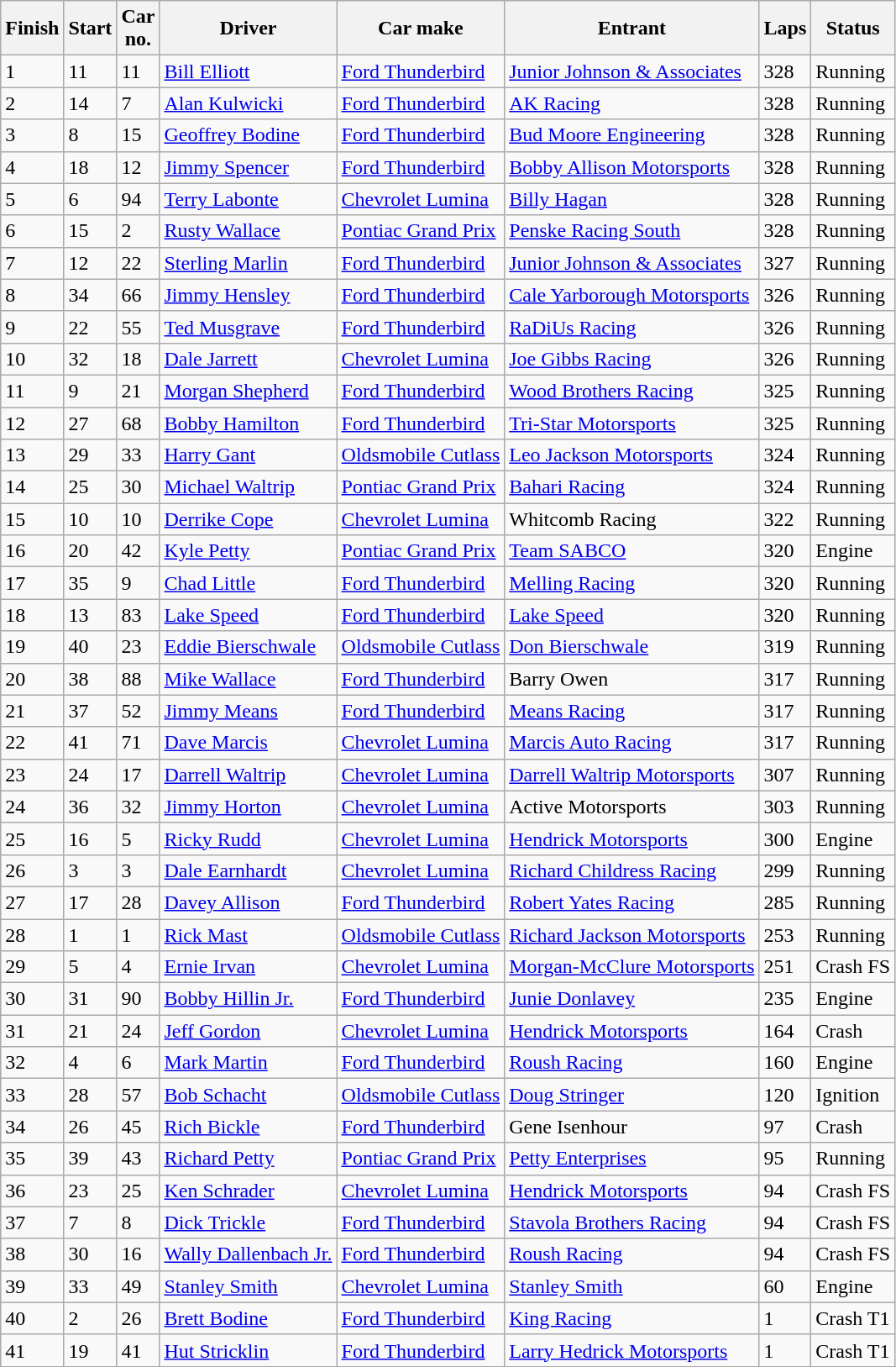<table class="wikitable">
<tr>
<th>Finish</th>
<th>Start</th>
<th>Car<br>no.</th>
<th>Driver</th>
<th>Car make</th>
<th>Entrant</th>
<th>Laps</th>
<th>Status</th>
</tr>
<tr>
<td>1</td>
<td>11</td>
<td>11</td>
<td><a href='#'>Bill Elliott</a></td>
<td><a href='#'>Ford Thunderbird</a></td>
<td><a href='#'>Junior Johnson & Associates</a></td>
<td>328</td>
<td>Running</td>
</tr>
<tr>
<td>2</td>
<td>14</td>
<td>7</td>
<td><a href='#'>Alan Kulwicki</a></td>
<td><a href='#'>Ford Thunderbird</a></td>
<td><a href='#'>AK Racing</a></td>
<td>328</td>
<td>Running</td>
</tr>
<tr>
<td>3</td>
<td>8</td>
<td>15</td>
<td><a href='#'>Geoffrey Bodine</a></td>
<td><a href='#'>Ford Thunderbird</a></td>
<td><a href='#'>Bud Moore Engineering</a></td>
<td>328</td>
<td>Running</td>
</tr>
<tr>
<td>4</td>
<td>18</td>
<td>12</td>
<td><a href='#'>Jimmy Spencer</a></td>
<td><a href='#'>Ford Thunderbird</a></td>
<td><a href='#'>Bobby Allison Motorsports</a></td>
<td>328</td>
<td>Running</td>
</tr>
<tr>
<td>5</td>
<td>6</td>
<td>94</td>
<td><a href='#'>Terry Labonte</a></td>
<td><a href='#'>Chevrolet Lumina</a></td>
<td><a href='#'>Billy Hagan</a></td>
<td>328</td>
<td>Running</td>
</tr>
<tr>
<td>6</td>
<td>15</td>
<td>2</td>
<td><a href='#'>Rusty Wallace</a></td>
<td><a href='#'>Pontiac Grand Prix</a></td>
<td><a href='#'>Penske Racing South</a></td>
<td>328</td>
<td>Running</td>
</tr>
<tr>
<td>7</td>
<td>12</td>
<td>22</td>
<td><a href='#'>Sterling Marlin</a></td>
<td><a href='#'>Ford Thunderbird</a></td>
<td><a href='#'>Junior Johnson & Associates</a></td>
<td>327</td>
<td>Running</td>
</tr>
<tr>
<td>8</td>
<td>34</td>
<td>66</td>
<td><a href='#'>Jimmy Hensley</a></td>
<td><a href='#'>Ford Thunderbird</a></td>
<td><a href='#'>Cale Yarborough Motorsports</a></td>
<td>326</td>
<td>Running</td>
</tr>
<tr>
<td>9</td>
<td>22</td>
<td>55</td>
<td><a href='#'>Ted Musgrave</a></td>
<td><a href='#'>Ford Thunderbird</a></td>
<td><a href='#'>RaDiUs Racing</a></td>
<td>326</td>
<td>Running</td>
</tr>
<tr>
<td>10</td>
<td>32</td>
<td>18</td>
<td><a href='#'>Dale Jarrett</a></td>
<td><a href='#'>Chevrolet Lumina</a></td>
<td><a href='#'>Joe Gibbs Racing</a></td>
<td>326</td>
<td>Running</td>
</tr>
<tr>
<td>11</td>
<td>9</td>
<td>21</td>
<td><a href='#'>Morgan Shepherd</a></td>
<td><a href='#'>Ford Thunderbird</a></td>
<td><a href='#'>Wood Brothers Racing</a></td>
<td>325</td>
<td>Running</td>
</tr>
<tr>
<td>12</td>
<td>27</td>
<td>68</td>
<td><a href='#'>Bobby Hamilton</a></td>
<td><a href='#'>Ford Thunderbird</a></td>
<td><a href='#'>Tri-Star Motorsports</a></td>
<td>325</td>
<td>Running</td>
</tr>
<tr>
<td>13</td>
<td>29</td>
<td>33</td>
<td><a href='#'>Harry Gant</a></td>
<td><a href='#'>Oldsmobile Cutlass</a></td>
<td><a href='#'>Leo Jackson Motorsports</a></td>
<td>324</td>
<td>Running</td>
</tr>
<tr>
<td>14</td>
<td>25</td>
<td>30</td>
<td><a href='#'>Michael Waltrip</a></td>
<td><a href='#'>Pontiac Grand Prix</a></td>
<td><a href='#'>Bahari Racing</a></td>
<td>324</td>
<td>Running</td>
</tr>
<tr>
<td>15</td>
<td>10</td>
<td>10</td>
<td><a href='#'>Derrike Cope</a></td>
<td><a href='#'>Chevrolet Lumina</a></td>
<td>Whitcomb Racing</td>
<td>322</td>
<td>Running</td>
</tr>
<tr>
<td>16</td>
<td>20</td>
<td>42</td>
<td><a href='#'>Kyle Petty</a></td>
<td><a href='#'>Pontiac Grand Prix</a></td>
<td><a href='#'>Team SABCO</a></td>
<td>320</td>
<td>Engine</td>
</tr>
<tr>
<td>17</td>
<td>35</td>
<td>9</td>
<td><a href='#'>Chad Little</a></td>
<td><a href='#'>Ford Thunderbird</a></td>
<td><a href='#'>Melling Racing</a></td>
<td>320</td>
<td>Running</td>
</tr>
<tr>
<td>18</td>
<td>13</td>
<td>83</td>
<td><a href='#'>Lake Speed</a></td>
<td><a href='#'>Ford Thunderbird</a></td>
<td><a href='#'>Lake Speed</a></td>
<td>320</td>
<td>Running</td>
</tr>
<tr>
<td>19</td>
<td>40</td>
<td>23</td>
<td><a href='#'>Eddie Bierschwale</a></td>
<td><a href='#'>Oldsmobile Cutlass</a></td>
<td><a href='#'>Don Bierschwale</a></td>
<td>319</td>
<td>Running</td>
</tr>
<tr>
<td>20</td>
<td>38</td>
<td>88</td>
<td><a href='#'>Mike Wallace</a></td>
<td><a href='#'>Ford Thunderbird</a></td>
<td>Barry Owen</td>
<td>317</td>
<td>Running</td>
</tr>
<tr>
<td>21</td>
<td>37</td>
<td>52</td>
<td><a href='#'>Jimmy Means</a></td>
<td><a href='#'>Ford Thunderbird</a></td>
<td><a href='#'>Means Racing</a></td>
<td>317</td>
<td>Running</td>
</tr>
<tr>
<td>22</td>
<td>41</td>
<td>71</td>
<td><a href='#'>Dave Marcis</a></td>
<td><a href='#'>Chevrolet Lumina</a></td>
<td><a href='#'>Marcis Auto Racing</a></td>
<td>317</td>
<td>Running</td>
</tr>
<tr>
<td>23</td>
<td>24</td>
<td>17</td>
<td><a href='#'>Darrell Waltrip</a></td>
<td><a href='#'>Chevrolet Lumina</a></td>
<td><a href='#'>Darrell Waltrip Motorsports</a></td>
<td>307</td>
<td>Running</td>
</tr>
<tr>
<td>24</td>
<td>36</td>
<td>32</td>
<td><a href='#'>Jimmy Horton</a></td>
<td><a href='#'>Chevrolet Lumina</a></td>
<td>Active Motorsports</td>
<td>303</td>
<td>Running</td>
</tr>
<tr>
<td>25</td>
<td>16</td>
<td>5</td>
<td><a href='#'>Ricky Rudd</a></td>
<td><a href='#'>Chevrolet Lumina</a></td>
<td><a href='#'>Hendrick Motorsports</a></td>
<td>300</td>
<td>Engine</td>
</tr>
<tr>
<td>26</td>
<td>3</td>
<td>3</td>
<td><a href='#'>Dale Earnhardt</a></td>
<td><a href='#'>Chevrolet Lumina</a></td>
<td><a href='#'>Richard Childress Racing</a></td>
<td>299</td>
<td>Running</td>
</tr>
<tr>
<td>27</td>
<td>17</td>
<td>28</td>
<td><a href='#'>Davey Allison</a></td>
<td><a href='#'>Ford Thunderbird</a></td>
<td><a href='#'>Robert Yates Racing</a></td>
<td>285</td>
<td>Running</td>
</tr>
<tr>
<td>28</td>
<td>1</td>
<td>1</td>
<td><a href='#'>Rick Mast</a></td>
<td><a href='#'>Oldsmobile Cutlass</a></td>
<td><a href='#'>Richard Jackson Motorsports</a></td>
<td>253</td>
<td>Running</td>
</tr>
<tr>
<td>29</td>
<td>5</td>
<td>4</td>
<td><a href='#'>Ernie Irvan</a></td>
<td><a href='#'>Chevrolet Lumina</a></td>
<td><a href='#'>Morgan-McClure Motorsports</a></td>
<td>251</td>
<td>Crash FS</td>
</tr>
<tr>
<td>30</td>
<td>31</td>
<td>90</td>
<td><a href='#'>Bobby Hillin Jr.</a></td>
<td><a href='#'>Ford Thunderbird</a></td>
<td><a href='#'>Junie Donlavey</a></td>
<td>235</td>
<td>Engine</td>
</tr>
<tr>
<td>31</td>
<td>21</td>
<td>24</td>
<td><a href='#'>Jeff Gordon</a></td>
<td><a href='#'>Chevrolet Lumina</a></td>
<td><a href='#'>Hendrick Motorsports</a></td>
<td>164</td>
<td>Crash</td>
</tr>
<tr>
<td>32</td>
<td>4</td>
<td>6</td>
<td><a href='#'>Mark Martin</a></td>
<td><a href='#'>Ford Thunderbird</a></td>
<td><a href='#'>Roush Racing</a></td>
<td>160</td>
<td>Engine</td>
</tr>
<tr>
<td>33</td>
<td>28</td>
<td>57</td>
<td><a href='#'>Bob Schacht</a></td>
<td><a href='#'>Oldsmobile Cutlass</a></td>
<td><a href='#'>Doug Stringer</a></td>
<td>120</td>
<td>Ignition</td>
</tr>
<tr>
<td>34</td>
<td>26</td>
<td>45</td>
<td><a href='#'>Rich Bickle</a></td>
<td><a href='#'>Ford Thunderbird</a></td>
<td>Gene Isenhour</td>
<td>97</td>
<td>Crash</td>
</tr>
<tr>
<td>35</td>
<td>39</td>
<td>43</td>
<td><a href='#'>Richard Petty</a></td>
<td><a href='#'>Pontiac Grand Prix</a></td>
<td><a href='#'>Petty Enterprises</a></td>
<td>95</td>
<td>Running</td>
</tr>
<tr>
<td>36</td>
<td>23</td>
<td>25</td>
<td><a href='#'>Ken Schrader</a></td>
<td><a href='#'>Chevrolet Lumina</a></td>
<td><a href='#'>Hendrick Motorsports</a></td>
<td>94</td>
<td>Crash FS</td>
</tr>
<tr>
<td>37</td>
<td>7</td>
<td>8</td>
<td><a href='#'>Dick Trickle</a></td>
<td><a href='#'>Ford Thunderbird</a></td>
<td><a href='#'>Stavola Brothers Racing</a></td>
<td>94</td>
<td>Crash FS</td>
</tr>
<tr>
<td>38</td>
<td>30</td>
<td>16</td>
<td><a href='#'>Wally Dallenbach Jr.</a></td>
<td><a href='#'>Ford Thunderbird</a></td>
<td><a href='#'>Roush Racing</a></td>
<td>94</td>
<td>Crash FS</td>
</tr>
<tr>
<td>39</td>
<td>33</td>
<td>49</td>
<td><a href='#'>Stanley Smith</a></td>
<td><a href='#'>Chevrolet Lumina</a></td>
<td><a href='#'>Stanley Smith</a></td>
<td>60</td>
<td>Engine</td>
</tr>
<tr>
<td>40</td>
<td>2</td>
<td>26</td>
<td><a href='#'>Brett Bodine</a></td>
<td><a href='#'>Ford Thunderbird</a></td>
<td><a href='#'>King Racing</a></td>
<td>1</td>
<td>Crash T1</td>
</tr>
<tr>
<td>41</td>
<td>19</td>
<td>41</td>
<td><a href='#'>Hut Stricklin</a></td>
<td><a href='#'>Ford Thunderbird</a></td>
<td><a href='#'>Larry Hedrick Motorsports</a></td>
<td>1</td>
<td>Crash T1</td>
</tr>
</table>
